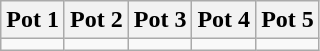<table class="wikitable">
<tr>
<th>Pot 1</th>
<th>Pot 2</th>
<th>Pot 3</th>
<th>Pot 4</th>
<th>Pot 5</th>
</tr>
<tr>
<td valign=top></td>
<td valign=top></td>
<td valign=top></td>
<td valign=top></td>
<td valign=top></td>
</tr>
</table>
